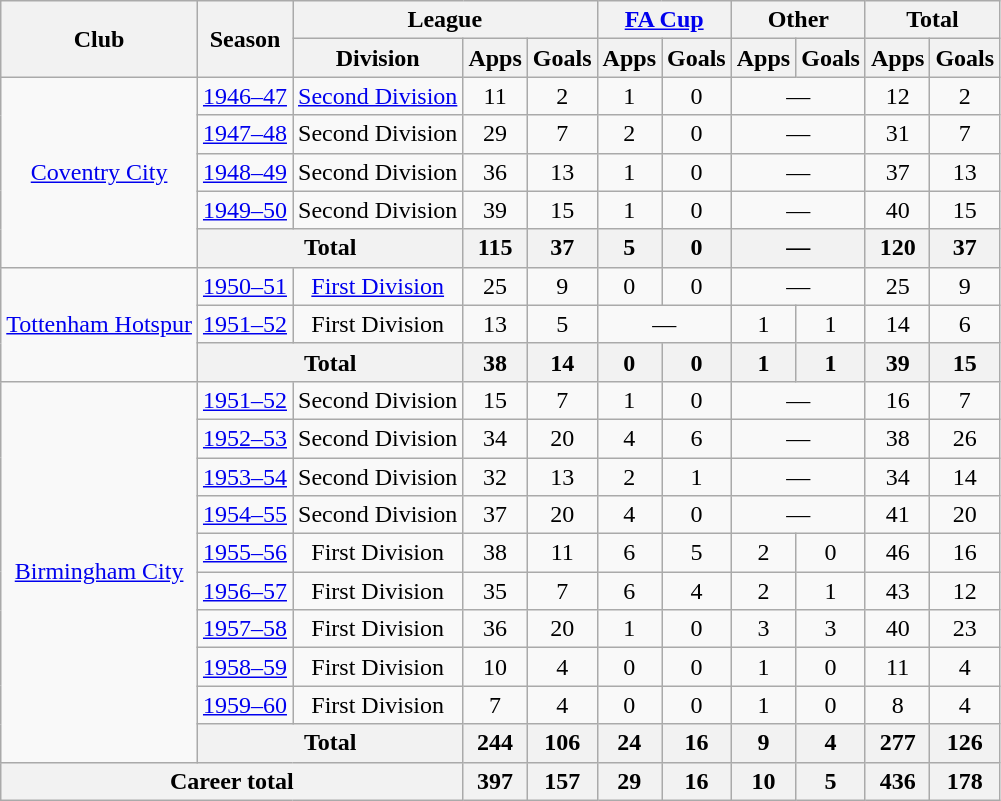<table class=wikitable style="text-align:center">
<tr>
<th rowspan="2">Club</th>
<th rowspan="2">Season</th>
<th colspan="3">League</th>
<th colspan="2"><a href='#'>FA Cup</a></th>
<th colspan="2">Other</th>
<th colspan="2">Total</th>
</tr>
<tr>
<th>Division</th>
<th>Apps</th>
<th>Goals</th>
<th>Apps</th>
<th>Goals</th>
<th>Apps</th>
<th>Goals</th>
<th>Apps</th>
<th>Goals</th>
</tr>
<tr>
<td rowspan="5"><a href='#'>Coventry City</a></td>
<td><a href='#'>1946–47</a></td>
<td><a href='#'>Second Division</a></td>
<td>11</td>
<td>2</td>
<td>1</td>
<td>0</td>
<td colspan="2">—</td>
<td>12</td>
<td>2</td>
</tr>
<tr>
<td><a href='#'>1947–48</a></td>
<td>Second Division</td>
<td>29</td>
<td>7</td>
<td>2</td>
<td>0</td>
<td colspan="2">—</td>
<td>31</td>
<td>7</td>
</tr>
<tr>
<td><a href='#'>1948–49</a></td>
<td>Second Division</td>
<td>36</td>
<td>13</td>
<td>1</td>
<td>0</td>
<td colspan="2">—</td>
<td>37</td>
<td>13</td>
</tr>
<tr>
<td><a href='#'>1949–50</a></td>
<td>Second Division</td>
<td>39</td>
<td>15</td>
<td>1</td>
<td>0</td>
<td colspan="2">—</td>
<td>40</td>
<td>15</td>
</tr>
<tr>
<th colspan="2">Total</th>
<th>115</th>
<th>37</th>
<th>5</th>
<th>0</th>
<th colspan="2">—</th>
<th>120</th>
<th>37</th>
</tr>
<tr>
<td rowspan="3"><a href='#'>Tottenham Hotspur</a></td>
<td><a href='#'>1950–51</a></td>
<td><a href='#'>First Division</a></td>
<td>25</td>
<td>9</td>
<td>0</td>
<td>0</td>
<td colspan="2">—</td>
<td>25</td>
<td>9</td>
</tr>
<tr>
<td><a href='#'>1951–52</a></td>
<td>First Division</td>
<td>13</td>
<td>5</td>
<td colspan="2">—</td>
<td>1</td>
<td>1</td>
<td>14</td>
<td>6</td>
</tr>
<tr>
<th colspan="2">Total</th>
<th>38</th>
<th>14</th>
<th>0</th>
<th>0</th>
<th>1</th>
<th>1</th>
<th>39</th>
<th>15</th>
</tr>
<tr>
<td rowspan="10"><a href='#'>Birmingham City</a></td>
<td><a href='#'>1951–52</a></td>
<td>Second Division</td>
<td>15</td>
<td>7</td>
<td>1</td>
<td>0</td>
<td colspan="2">—</td>
<td>16</td>
<td>7</td>
</tr>
<tr>
<td><a href='#'>1952–53</a></td>
<td>Second Division</td>
<td>34</td>
<td>20</td>
<td>4</td>
<td>6</td>
<td colspan="2">—</td>
<td>38</td>
<td>26</td>
</tr>
<tr>
<td><a href='#'>1953–54</a></td>
<td>Second Division</td>
<td>32</td>
<td>13</td>
<td>2</td>
<td>1</td>
<td colspan="2">—</td>
<td>34</td>
<td>14</td>
</tr>
<tr>
<td><a href='#'>1954–55</a></td>
<td>Second Division</td>
<td>37</td>
<td>20</td>
<td>4</td>
<td>0</td>
<td colspan="2">—</td>
<td>41</td>
<td>20</td>
</tr>
<tr>
<td><a href='#'>1955–56</a></td>
<td>First Division</td>
<td>38</td>
<td>11</td>
<td>6</td>
<td>5</td>
<td>2</td>
<td>0</td>
<td>46</td>
<td>16</td>
</tr>
<tr>
<td><a href='#'>1956–57</a></td>
<td>First Division</td>
<td>35</td>
<td>7</td>
<td>6</td>
<td>4</td>
<td>2</td>
<td>1</td>
<td>43</td>
<td>12</td>
</tr>
<tr>
<td><a href='#'>1957–58</a></td>
<td>First Division</td>
<td>36</td>
<td>20</td>
<td>1</td>
<td>0</td>
<td>3</td>
<td>3</td>
<td>40</td>
<td>23</td>
</tr>
<tr>
<td><a href='#'>1958–59</a></td>
<td>First Division</td>
<td>10</td>
<td>4</td>
<td>0</td>
<td>0</td>
<td>1</td>
<td>0</td>
<td>11</td>
<td>4</td>
</tr>
<tr>
<td><a href='#'>1959–60</a></td>
<td>First Division</td>
<td>7</td>
<td>4</td>
<td>0</td>
<td>0</td>
<td>1</td>
<td>0</td>
<td>8</td>
<td>4</td>
</tr>
<tr>
<th colspan="2">Total</th>
<th>244</th>
<th>106</th>
<th>24</th>
<th>16</th>
<th>9</th>
<th>4</th>
<th>277</th>
<th>126</th>
</tr>
<tr>
<th colspan="3">Career total</th>
<th>397</th>
<th>157</th>
<th>29</th>
<th>16</th>
<th>10</th>
<th>5</th>
<th>436</th>
<th>178</th>
</tr>
</table>
